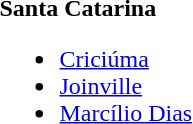<table>
<tr>
<td><strong>Santa Catarina</strong><br><ul><li><a href='#'>Criciúma</a></li><li><a href='#'>Joinville</a></li><li><a href='#'>Marcílio Dias</a></li></ul></td>
</tr>
</table>
